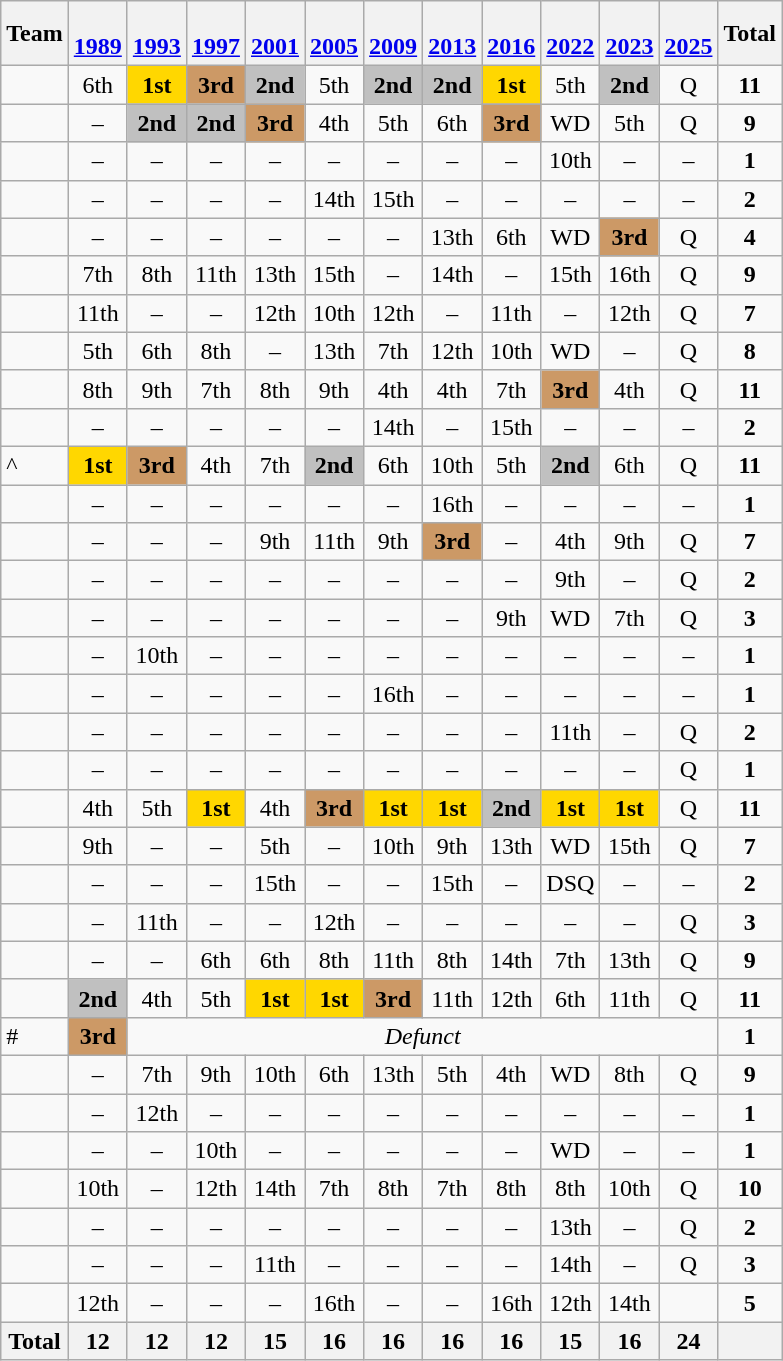<table class=wikitable style="text-align:center">
<tr>
<th>Team</th>
<th><br><a href='#'>1989</a></th>
<th><br><a href='#'>1993</a></th>
<th><br><a href='#'>1997</a></th>
<th><br><a href='#'>2001</a></th>
<th><br><a href='#'>2005</a></th>
<th><br><a href='#'>2009</a></th>
<th><br><a href='#'>2013</a></th>
<th><br><a href='#'>2016</a></th>
<th><br><a href='#'>2022</a></th>
<th><br><a href='#'>2023</a></th>
<th><br><a href='#'>2025</a></th>
<th>Total</th>
</tr>
<tr>
<td align=left></td>
<td>6th</td>
<td bgcolor=gold><strong>1st</strong></td>
<td bgcolor=#cc9966><strong>3rd</strong></td>
<td bgcolor=silver><strong>2nd</strong></td>
<td>5th</td>
<td bgcolor=silver><strong>2nd</strong></td>
<td bgcolor=silver><strong>2nd</strong></td>
<td bgcolor=gold><strong>1st</strong></td>
<td>5th</td>
<td bgcolor=silver><strong>2nd</strong></td>
<td>Q</td>
<td><strong>11</strong></td>
</tr>
<tr>
<td align=left></td>
<td>–</td>
<td bgcolor=silver><strong>2nd</strong></td>
<td bgcolor=silver><strong>2nd</strong></td>
<td bgcolor=#cc9966><strong>3rd</strong></td>
<td>4th</td>
<td>5th</td>
<td>6th</td>
<td bgcolor=#cc9966><strong>3rd</strong></td>
<td>WD</td>
<td>5th</td>
<td>Q</td>
<td><strong>9</strong></td>
</tr>
<tr>
<td align=left></td>
<td>–</td>
<td>–</td>
<td>–</td>
<td>–</td>
<td>–</td>
<td>–</td>
<td>–</td>
<td>–</td>
<td>10th</td>
<td>–</td>
<td>–</td>
<td><strong>1</strong></td>
</tr>
<tr>
<td align=left></td>
<td>–</td>
<td>–</td>
<td>–</td>
<td>–</td>
<td>14th</td>
<td>15th</td>
<td>–</td>
<td>–</td>
<td>–</td>
<td>–</td>
<td>–</td>
<td><strong>2</strong></td>
</tr>
<tr>
<td align=left></td>
<td>–</td>
<td>–</td>
<td>–</td>
<td>–</td>
<td>–</td>
<td>–</td>
<td>13th</td>
<td>6th</td>
<td>WD</td>
<td bgcolor=cc9966><strong>3rd</strong></td>
<td>Q</td>
<td><strong>4</strong></td>
</tr>
<tr>
<td align=left></td>
<td>7th</td>
<td>8th</td>
<td>11th</td>
<td>13th</td>
<td>15th</td>
<td>–</td>
<td>14th</td>
<td>–</td>
<td>15th</td>
<td>16th</td>
<td>Q</td>
<td><strong>9</strong></td>
</tr>
<tr>
<td align=left></td>
<td>11th</td>
<td>–</td>
<td>–</td>
<td>12th</td>
<td>10th</td>
<td>12th</td>
<td>–</td>
<td>11th</td>
<td>–</td>
<td>12th</td>
<td>Q</td>
<td><strong>7</strong></td>
</tr>
<tr>
<td align=left></td>
<td>5th</td>
<td>6th</td>
<td>8th</td>
<td>–</td>
<td>13th</td>
<td>7th</td>
<td>12th</td>
<td>10th</td>
<td>WD</td>
<td>–</td>
<td>Q</td>
<td><strong>8</strong></td>
</tr>
<tr>
<td align=left></td>
<td>8th</td>
<td>9th</td>
<td>7th</td>
<td>8th</td>
<td>9th</td>
<td>4th</td>
<td>4th</td>
<td>7th</td>
<td bgcolor=#cc9966><strong>3rd</strong></td>
<td>4th</td>
<td>Q</td>
<td><strong>11</strong></td>
</tr>
<tr>
<td align=left></td>
<td>–</td>
<td>–</td>
<td>–</td>
<td>–</td>
<td>–</td>
<td>14th</td>
<td>–</td>
<td>15th</td>
<td>–</td>
<td>–</td>
<td>–</td>
<td><strong>2</strong></td>
</tr>
<tr>
<td align=left>^</td>
<td bgcolor=gold><strong>1st</strong></td>
<td bgcolor=#cc9966><strong>3rd</strong></td>
<td>4th</td>
<td>7th</td>
<td bgcolor=silver><strong>2nd</strong></td>
<td>6th</td>
<td>10th</td>
<td>5th</td>
<td bgcolor=silver><strong>2nd</strong></td>
<td>6th</td>
<td>Q</td>
<td><strong>11</strong></td>
</tr>
<tr>
<td align=left></td>
<td>–</td>
<td>–</td>
<td>–</td>
<td>–</td>
<td>–</td>
<td>–</td>
<td>16th</td>
<td>–</td>
<td>–</td>
<td>–</td>
<td>–</td>
<td><strong>1</strong></td>
</tr>
<tr>
<td align=left></td>
<td>–</td>
<td>–</td>
<td>–</td>
<td>9th</td>
<td>11th</td>
<td>9th</td>
<td bgcolor=#cc9966><strong>3rd</strong></td>
<td>–</td>
<td>4th</td>
<td>9th</td>
<td>Q</td>
<td><strong>7</strong></td>
</tr>
<tr>
<td align=left></td>
<td>–</td>
<td>–</td>
<td>–</td>
<td>–</td>
<td>–</td>
<td>–</td>
<td>–</td>
<td>–</td>
<td>9th</td>
<td>–</td>
<td>Q</td>
<td><strong>2</strong></td>
</tr>
<tr>
<td align=left></td>
<td>–</td>
<td>–</td>
<td>–</td>
<td>–</td>
<td>–</td>
<td>–</td>
<td>–</td>
<td>9th</td>
<td>WD</td>
<td>7th</td>
<td>Q</td>
<td><strong>3</strong></td>
</tr>
<tr>
<td align=left></td>
<td>–</td>
<td>10th</td>
<td>–</td>
<td>–</td>
<td>–</td>
<td>–</td>
<td>–</td>
<td>–</td>
<td>–</td>
<td>–</td>
<td>–</td>
<td><strong>1</strong></td>
</tr>
<tr>
<td align=left></td>
<td>–</td>
<td>–</td>
<td>–</td>
<td>–</td>
<td>–</td>
<td>16th</td>
<td>–</td>
<td>–</td>
<td>–</td>
<td>–</td>
<td>–</td>
<td><strong>1</strong></td>
</tr>
<tr>
<td align=left></td>
<td>–</td>
<td>–</td>
<td>–</td>
<td>–</td>
<td>–</td>
<td>–</td>
<td>–</td>
<td>–</td>
<td>11th</td>
<td>–</td>
<td>Q</td>
<td><strong>2</strong></td>
</tr>
<tr>
<td align=left></td>
<td>–</td>
<td>–</td>
<td>–</td>
<td>–</td>
<td>–</td>
<td>–</td>
<td>–</td>
<td>–</td>
<td>–</td>
<td>–</td>
<td>Q</td>
<td><strong>1</strong></td>
</tr>
<tr>
<td align=left></td>
<td>4th</td>
<td>5th</td>
<td bgcolor=gold><strong>1st</strong></td>
<td>4th</td>
<td bgcolor=#cc9966><strong>3rd</strong></td>
<td bgcolor=gold><strong>1st</strong></td>
<td bgcolor=gold><strong>1st</strong></td>
<td bgcolor=silver><strong>2nd</strong></td>
<td bgcolor=gold><strong>1st</strong></td>
<td bgcolor=gold><strong>1st</strong></td>
<td>Q</td>
<td><strong>11</strong></td>
</tr>
<tr>
<td align=left></td>
<td>9th</td>
<td>–</td>
<td>–</td>
<td>5th</td>
<td>–</td>
<td>10th</td>
<td>9th</td>
<td>13th</td>
<td>WD</td>
<td>15th</td>
<td>Q</td>
<td><strong>7</strong></td>
</tr>
<tr>
<td align=left></td>
<td>–</td>
<td>–</td>
<td>–</td>
<td>15th</td>
<td>–</td>
<td>–</td>
<td>15th</td>
<td>–</td>
<td>DSQ</td>
<td>–</td>
<td>–</td>
<td><strong>2</strong></td>
</tr>
<tr>
<td align=left></td>
<td>–</td>
<td>11th</td>
<td>–</td>
<td>–</td>
<td>12th</td>
<td>–</td>
<td>–</td>
<td>–</td>
<td>–</td>
<td>–</td>
<td>Q</td>
<td><strong>3</strong></td>
</tr>
<tr>
<td align=left></td>
<td>–</td>
<td>–</td>
<td>6th</td>
<td>6th</td>
<td>8th</td>
<td>11th</td>
<td>8th</td>
<td>14th</td>
<td>7th</td>
<td>13th</td>
<td>Q</td>
<td><strong>9</strong></td>
</tr>
<tr>
<td align=left></td>
<td bgcolor=silver><strong>2nd</strong></td>
<td>4th</td>
<td>5th</td>
<td bgcolor=gold><strong>1st</strong></td>
<td bgcolor=gold><strong>1st</strong></td>
<td bgcolor=#cc9966><strong>3rd</strong></td>
<td>11th</td>
<td>12th</td>
<td>6th</td>
<td>11th</td>
<td>Q</td>
<td><strong>11</strong></td>
</tr>
<tr>
<td align=left>#</td>
<td bgcolor=#cc9966><strong>3rd</strong></td>
<td colspan="10"><em>Defunct</em></td>
<td><strong>1</strong></td>
</tr>
<tr>
<td align=left></td>
<td>–</td>
<td>7th</td>
<td>9th</td>
<td>10th</td>
<td>6th</td>
<td>13th</td>
<td>5th</td>
<td>4th</td>
<td>WD</td>
<td>8th</td>
<td>Q</td>
<td><strong>9</strong></td>
</tr>
<tr>
<td align=left></td>
<td>–</td>
<td>12th</td>
<td>–</td>
<td>–</td>
<td>–</td>
<td>–</td>
<td>–</td>
<td>–</td>
<td>–</td>
<td>–</td>
<td>–</td>
<td><strong>1</strong></td>
</tr>
<tr>
<td align=left></td>
<td>–</td>
<td>–</td>
<td>10th</td>
<td>–</td>
<td>–</td>
<td>–</td>
<td>–</td>
<td>–</td>
<td>WD</td>
<td>–</td>
<td>–</td>
<td><strong>1</strong></td>
</tr>
<tr>
<td align=left></td>
<td>10th</td>
<td>–</td>
<td>12th</td>
<td>14th</td>
<td>7th</td>
<td>8th</td>
<td>7th</td>
<td>8th</td>
<td>8th</td>
<td>10th</td>
<td>Q</td>
<td><strong>10</strong></td>
</tr>
<tr>
<td align=left></td>
<td>–</td>
<td>–</td>
<td>–</td>
<td>–</td>
<td>–</td>
<td>–</td>
<td>–</td>
<td>–</td>
<td>13th</td>
<td>–</td>
<td>Q</td>
<td><strong>2</strong></td>
</tr>
<tr>
<td align=left></td>
<td>–</td>
<td>–</td>
<td>–</td>
<td>11th</td>
<td>–</td>
<td>–</td>
<td>–</td>
<td>–</td>
<td>14th</td>
<td>–</td>
<td>Q</td>
<td><strong>3</strong></td>
</tr>
<tr>
<td align=left></td>
<td>12th</td>
<td>–</td>
<td>–</td>
<td>–</td>
<td>16th</td>
<td>–</td>
<td>–</td>
<td>16th</td>
<td>12th</td>
<td>14th</td>
<td></td>
<td><strong>5</strong></td>
</tr>
<tr>
<th>Total</th>
<th>12</th>
<th>12</th>
<th>12</th>
<th>15</th>
<th>16</th>
<th>16</th>
<th>16</th>
<th>16</th>
<th>15</th>
<th>16</th>
<th>24</th>
<th></th>
</tr>
</table>
